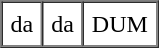<table border=1 cellspacing=0 cellpadding=5>
<tr>
<td>da</td>
<td>da</td>
<td>DUM</td>
</tr>
</table>
